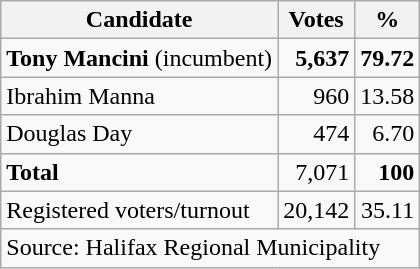<table class=wikitable style=text-align:right>
<tr>
<th>Candidate</th>
<th>Votes</th>
<th>%</th>
</tr>
<tr>
<td align=left><strong>Tony Mancini</strong> (incumbent)</td>
<td><strong>5,637</strong></td>
<td><strong>79.72</strong></td>
</tr>
<tr>
<td align=left>Ibrahim Manna</td>
<td>960</td>
<td>13.58</td>
</tr>
<tr>
<td align=left>Douglas Day</td>
<td>474</td>
<td>6.70</td>
</tr>
<tr>
<td align=left><strong>Total</strong></td>
<td>7,071</td>
<td><strong>100</strong></td>
</tr>
<tr>
<td align=left>Registered voters/turnout</td>
<td>20,142</td>
<td>35.11</td>
</tr>
<tr>
<td align=left colspan=3>Source: Halifax Regional Municipality</td>
</tr>
</table>
